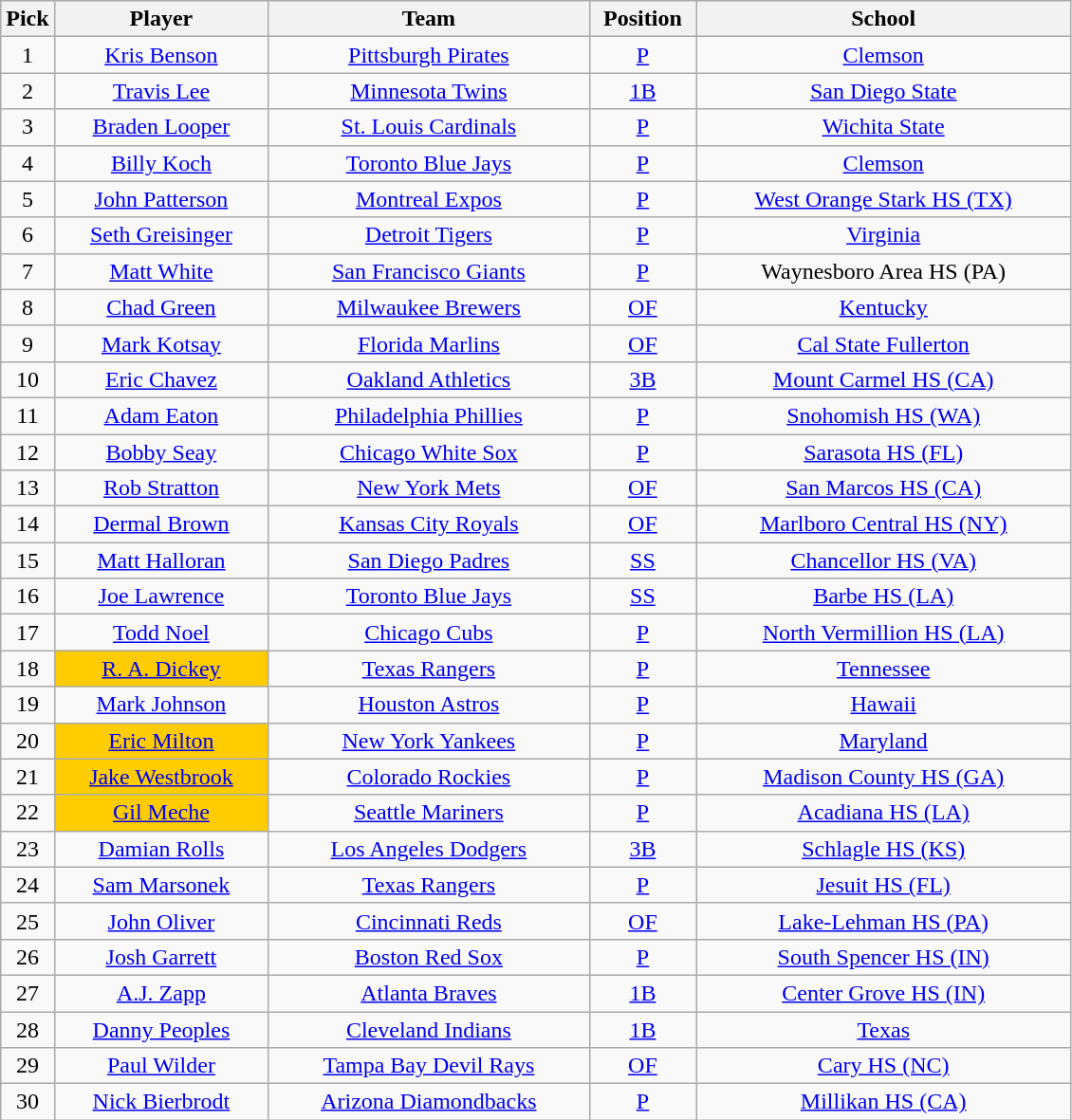<table class="wikitable" style="text-align:center">
<tr>
<th width="5%">Pick</th>
<th width="20%">Player</th>
<th width="30%">Team</th>
<th width="10%">Position</th>
<th width="35%">School</th>
</tr>
<tr>
<td>1</td>
<td><a href='#'>Kris Benson</a></td>
<td><a href='#'>Pittsburgh Pirates</a></td>
<td><a href='#'>P</a></td>
<td><a href='#'>Clemson</a></td>
</tr>
<tr>
<td>2</td>
<td><a href='#'>Travis Lee</a></td>
<td><a href='#'>Minnesota Twins</a></td>
<td><a href='#'>1B</a></td>
<td><a href='#'>San Diego State</a></td>
</tr>
<tr>
<td>3</td>
<td><a href='#'>Braden Looper</a></td>
<td><a href='#'>St. Louis Cardinals</a></td>
<td><a href='#'>P</a></td>
<td><a href='#'>Wichita State</a></td>
</tr>
<tr>
<td>4</td>
<td><a href='#'>Billy Koch</a></td>
<td><a href='#'>Toronto Blue Jays</a></td>
<td><a href='#'>P</a></td>
<td><a href='#'>Clemson</a></td>
</tr>
<tr>
<td>5</td>
<td><a href='#'>John Patterson</a></td>
<td><a href='#'>Montreal Expos</a></td>
<td><a href='#'>P</a></td>
<td><a href='#'>West Orange Stark HS (TX)</a></td>
</tr>
<tr>
<td>6</td>
<td><a href='#'>Seth Greisinger</a></td>
<td><a href='#'>Detroit Tigers</a></td>
<td><a href='#'>P</a></td>
<td><a href='#'>Virginia</a></td>
</tr>
<tr>
<td>7</td>
<td><a href='#'>Matt White</a></td>
<td><a href='#'>San Francisco Giants</a></td>
<td><a href='#'>P</a></td>
<td Waynesboro Area High School>Waynesboro Area HS (PA)</td>
</tr>
<tr>
<td>8</td>
<td><a href='#'>Chad Green</a></td>
<td><a href='#'>Milwaukee Brewers</a></td>
<td><a href='#'>OF</a></td>
<td><a href='#'>Kentucky</a></td>
</tr>
<tr>
<td>9</td>
<td><a href='#'>Mark Kotsay</a></td>
<td><a href='#'>Florida Marlins</a></td>
<td><a href='#'>OF</a></td>
<td><a href='#'>Cal State Fullerton</a></td>
</tr>
<tr>
<td>10</td>
<td><a href='#'>Eric Chavez</a></td>
<td><a href='#'>Oakland Athletics</a></td>
<td><a href='#'>3B</a></td>
<td><a href='#'>Mount Carmel HS (CA)</a></td>
</tr>
<tr>
<td>11</td>
<td><a href='#'>Adam Eaton</a></td>
<td><a href='#'>Philadelphia Phillies</a></td>
<td><a href='#'>P</a></td>
<td><a href='#'>Snohomish HS (WA)</a></td>
</tr>
<tr>
<td>12</td>
<td><a href='#'>Bobby Seay</a></td>
<td><a href='#'>Chicago White Sox</a></td>
<td><a href='#'>P</a></td>
<td><a href='#'>Sarasota HS (FL)</a></td>
</tr>
<tr>
<td>13</td>
<td><a href='#'>Rob Stratton</a></td>
<td><a href='#'>New York Mets</a></td>
<td><a href='#'>OF</a></td>
<td><a href='#'>San Marcos HS (CA)</a></td>
</tr>
<tr>
<td>14</td>
<td><a href='#'>Dermal Brown</a></td>
<td><a href='#'>Kansas City Royals</a></td>
<td><a href='#'>OF</a></td>
<td><a href='#'>Marlboro Central HS (NY)</a></td>
</tr>
<tr>
<td>15</td>
<td><a href='#'>Matt Halloran</a></td>
<td><a href='#'>San Diego Padres</a></td>
<td><a href='#'>SS</a></td>
<td><a href='#'>Chancellor HS (VA)</a></td>
</tr>
<tr>
<td>16</td>
<td><a href='#'>Joe Lawrence</a></td>
<td><a href='#'>Toronto Blue Jays</a></td>
<td><a href='#'>SS</a></td>
<td><a href='#'>Barbe HS (LA)</a></td>
</tr>
<tr>
<td>17</td>
<td><a href='#'>Todd Noel</a></td>
<td><a href='#'>Chicago Cubs</a></td>
<td><a href='#'>P</a></td>
<td><a href='#'>North Vermillion HS (LA)</a></td>
</tr>
<tr>
<td>18</td>
<td style="background:#fc0;"><a href='#'>R. A. Dickey</a></td>
<td><a href='#'>Texas Rangers</a></td>
<td><a href='#'>P</a></td>
<td><a href='#'>Tennessee</a></td>
</tr>
<tr>
<td>19</td>
<td><a href='#'>Mark Johnson</a></td>
<td><a href='#'>Houston Astros</a></td>
<td><a href='#'>P</a></td>
<td><a href='#'>Hawaii</a></td>
</tr>
<tr>
<td>20</td>
<td style="background:#fc0;"><a href='#'>Eric Milton</a></td>
<td><a href='#'>New York Yankees</a></td>
<td><a href='#'>P</a></td>
<td><a href='#'>Maryland</a></td>
</tr>
<tr>
<td>21</td>
<td style="background:#fc0;"><a href='#'>Jake Westbrook</a></td>
<td><a href='#'>Colorado Rockies</a></td>
<td><a href='#'>P</a></td>
<td><a href='#'>Madison County HS (GA)</a></td>
</tr>
<tr>
<td>22</td>
<td style="background:#fc0;"><a href='#'>Gil Meche</a></td>
<td><a href='#'>Seattle Mariners</a></td>
<td><a href='#'>P</a></td>
<td><a href='#'>Acadiana HS (LA)</a></td>
</tr>
<tr>
<td>23</td>
<td><a href='#'>Damian Rolls</a></td>
<td><a href='#'>Los Angeles Dodgers</a></td>
<td><a href='#'>3B</a></td>
<td><a href='#'>Schlagle HS (KS)</a></td>
</tr>
<tr>
<td>24</td>
<td><a href='#'>Sam Marsonek</a></td>
<td><a href='#'>Texas Rangers</a></td>
<td><a href='#'>P</a></td>
<td><a href='#'>Jesuit HS (FL)</a></td>
</tr>
<tr>
<td>25</td>
<td><a href='#'>John Oliver</a></td>
<td><a href='#'>Cincinnati Reds</a></td>
<td><a href='#'>OF</a></td>
<td><a href='#'>Lake-Lehman HS (PA)</a></td>
</tr>
<tr>
<td>26</td>
<td><a href='#'>Josh Garrett</a></td>
<td><a href='#'>Boston Red Sox</a></td>
<td><a href='#'>P</a></td>
<td><a href='#'>South Spencer HS (IN)</a></td>
</tr>
<tr>
<td>27</td>
<td><a href='#'>A.J. Zapp</a></td>
<td><a href='#'>Atlanta Braves</a></td>
<td><a href='#'>1B</a></td>
<td><a href='#'>Center Grove HS (IN)</a></td>
</tr>
<tr>
<td>28</td>
<td><a href='#'>Danny Peoples</a></td>
<td><a href='#'>Cleveland Indians</a></td>
<td><a href='#'>1B</a></td>
<td><a href='#'>Texas</a></td>
</tr>
<tr>
<td>29</td>
<td><a href='#'>Paul Wilder</a></td>
<td><a href='#'>Tampa Bay Devil Rays</a></td>
<td><a href='#'>OF</a></td>
<td><a href='#'>Cary HS (NC)</a></td>
</tr>
<tr>
<td>30</td>
<td><a href='#'>Nick Bierbrodt</a></td>
<td><a href='#'>Arizona Diamondbacks</a></td>
<td><a href='#'>P</a></td>
<td><a href='#'>Millikan HS (CA)</a></td>
</tr>
</table>
